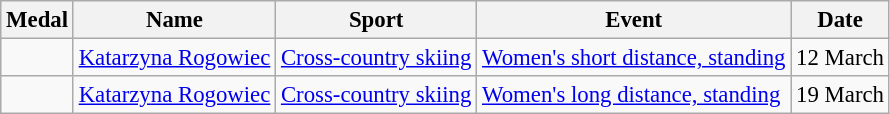<table class="wikitable sortable" style="font-size:95%">
<tr>
<th>Medal</th>
<th>Name</th>
<th>Sport</th>
<th>Event</th>
<th>Date</th>
</tr>
<tr>
<td></td>
<td><a href='#'>Katarzyna Rogowiec</a></td>
<td><a href='#'>Cross-country skiing</a></td>
<td><a href='#'>Women's short distance, standing</a></td>
<td>12 March</td>
</tr>
<tr>
<td></td>
<td><a href='#'>Katarzyna Rogowiec</a></td>
<td><a href='#'>Cross-country skiing</a></td>
<td><a href='#'>Women's long distance, standing</a></td>
<td>19 March</td>
</tr>
</table>
